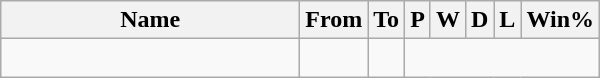<table class="wikitable sortable" style="text-align: center;">
<tr>
<th style="width:12em">Name</th>
<th>From</th>
<th>To</th>
<th>P</th>
<th>W</th>
<th>D</th>
<th>L</th>
<th>Win%</th>
</tr>
<tr>
<td align=left></td>
<td></td>
<td><br></td>
</tr>
</table>
